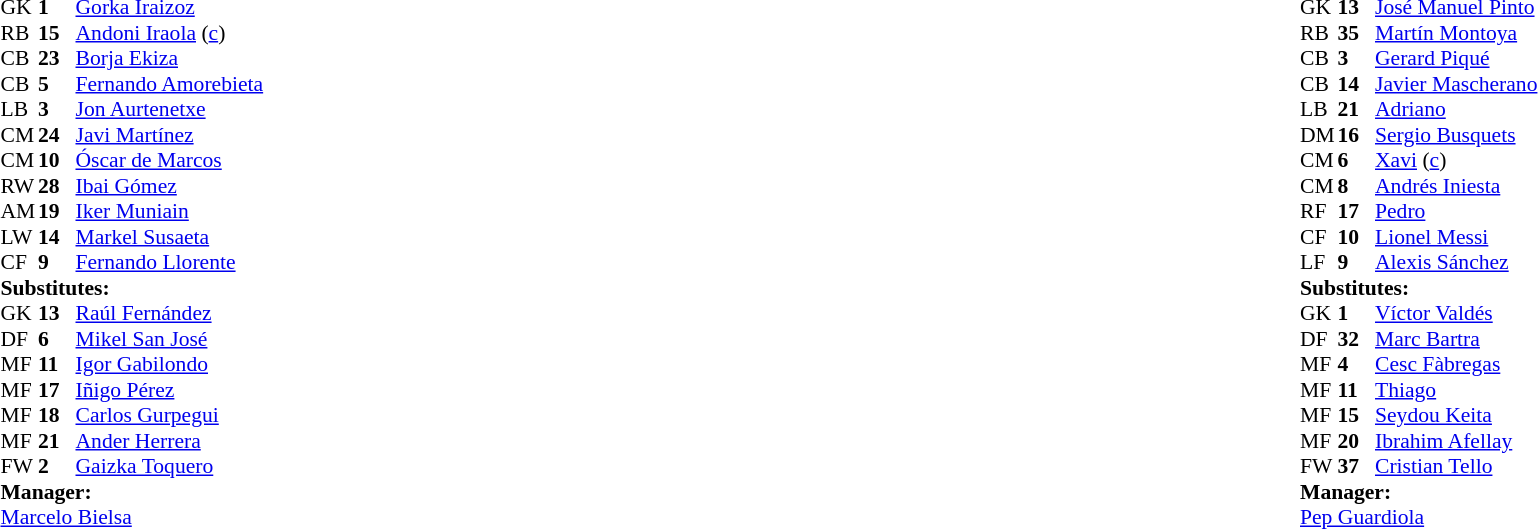<table width=100%>
<tr>
<td valign="top" width="50%"><br><table style="font-size: 90%" cellspacing="0" cellpadding="0">
<tr>
<td colspan="4"></td>
</tr>
<tr>
<th width=25></th>
<th width=25></th>
</tr>
<tr>
<td>GK</td>
<td><strong>1</strong></td>
<td> <a href='#'>Gorka Iraizoz</a></td>
</tr>
<tr>
<td>RB</td>
<td><strong>15</strong></td>
<td> <a href='#'>Andoni Iraola</a> (<a href='#'>c</a>)</td>
<td></td>
</tr>
<tr>
<td>CB</td>
<td><strong>23</strong></td>
<td> <a href='#'>Borja Ekiza</a></td>
</tr>
<tr>
<td>CB</td>
<td><strong>5</strong></td>
<td> <a href='#'>Fernando Amorebieta</a></td>
</tr>
<tr>
<td>LB</td>
<td><strong>3</strong></td>
<td> <a href='#'>Jon Aurtenetxe</a></td>
</tr>
<tr>
<td>CM</td>
<td><strong>24</strong></td>
<td> <a href='#'>Javi Martínez</a></td>
</tr>
<tr>
<td>CM</td>
<td><strong>10</strong></td>
<td> <a href='#'>Óscar de Marcos</a></td>
<td></td>
<td></td>
</tr>
<tr>
<td>RW</td>
<td><strong>28</strong></td>
<td> <a href='#'>Ibai Gómez</a></td>
</tr>
<tr>
<td>AM</td>
<td><strong>19</strong></td>
<td> <a href='#'>Iker Muniain</a></td>
</tr>
<tr>
<td>LW</td>
<td><strong>14</strong></td>
<td> <a href='#'>Markel Susaeta</a></td>
<td></td>
<td></td>
</tr>
<tr>
<td>CF</td>
<td><strong>9</strong></td>
<td> <a href='#'>Fernando Llorente</a></td>
<td></td>
<td></td>
</tr>
<tr>
<td colspan=3><strong>Substitutes:</strong></td>
</tr>
<tr>
<td>GK</td>
<td><strong>13</strong></td>
<td> <a href='#'>Raúl Fernández</a></td>
</tr>
<tr>
<td>DF</td>
<td><strong>6</strong></td>
<td> <a href='#'>Mikel San José</a></td>
</tr>
<tr>
<td>MF</td>
<td><strong>11</strong></td>
<td> <a href='#'>Igor Gabilondo</a></td>
</tr>
<tr>
<td>MF</td>
<td><strong>17</strong></td>
<td> <a href='#'>Iñigo Pérez</a></td>
<td></td>
<td></td>
</tr>
<tr>
<td>MF</td>
<td><strong>18</strong></td>
<td> <a href='#'>Carlos Gurpegui</a></td>
</tr>
<tr>
<td>MF</td>
<td><strong>21</strong></td>
<td> <a href='#'>Ander Herrera</a></td>
<td></td>
<td></td>
</tr>
<tr>
<td>FW</td>
<td><strong>2</strong></td>
<td> <a href='#'>Gaizka Toquero</a></td>
<td></td>
<td></td>
</tr>
<tr>
<td colspan=3><strong>Manager:</strong></td>
</tr>
<tr>
<td colspan=4> <a href='#'>Marcelo Bielsa</a></td>
</tr>
</table>
</td>
<td valign="top"></td>
<td valign="top" width="50%"><br><table style="font-size: 90%" cellspacing="0" cellpadding="0" align=center>
<tr>
<td colspan="4"></td>
</tr>
<tr>
<th width=25></th>
<th width=25></th>
</tr>
<tr>
<td>GK</td>
<td><strong>13</strong></td>
<td> <a href='#'>José Manuel Pinto</a></td>
</tr>
<tr>
<td>RB</td>
<td><strong>35</strong></td>
<td> <a href='#'>Martín Montoya</a></td>
</tr>
<tr>
<td>CB</td>
<td><strong>3</strong></td>
<td> <a href='#'>Gerard Piqué</a></td>
</tr>
<tr>
<td>CB</td>
<td><strong>14</strong></td>
<td> <a href='#'>Javier Mascherano</a></td>
</tr>
<tr>
<td>LB</td>
<td><strong>21</strong></td>
<td> <a href='#'>Adriano</a></td>
</tr>
<tr>
<td>DM</td>
<td><strong>16</strong></td>
<td> <a href='#'>Sergio Busquets</a></td>
</tr>
<tr>
<td>CM</td>
<td><strong>6</strong></td>
<td> <a href='#'>Xavi</a>  (<a href='#'>c</a>)</td>
<td></td>
<td></td>
</tr>
<tr>
<td>CM</td>
<td><strong>8</strong></td>
<td> <a href='#'>Andrés Iniesta</a></td>
<td></td>
</tr>
<tr>
<td>RF</td>
<td><strong>17</strong></td>
<td> <a href='#'>Pedro</a></td>
<td></td>
<td></td>
</tr>
<tr>
<td>CF</td>
<td><strong>10</strong></td>
<td> <a href='#'>Lionel Messi</a></td>
</tr>
<tr>
<td>LF</td>
<td><strong>9</strong></td>
<td> <a href='#'>Alexis Sánchez</a></td>
<td></td>
<td></td>
</tr>
<tr>
<td colspan=3><strong>Substitutes:</strong></td>
</tr>
<tr>
<td>GK</td>
<td><strong>1</strong></td>
<td> <a href='#'>Víctor Valdés</a></td>
</tr>
<tr>
<td>DF</td>
<td><strong>32</strong></td>
<td> <a href='#'>Marc Bartra</a></td>
</tr>
<tr>
<td>MF</td>
<td><strong>4</strong></td>
<td> <a href='#'>Cesc Fàbregas</a></td>
<td></td>
<td></td>
</tr>
<tr>
<td>MF</td>
<td><strong>11</strong></td>
<td> <a href='#'>Thiago</a></td>
<td></td>
<td></td>
</tr>
<tr>
<td>MF</td>
<td><strong>15</strong></td>
<td> <a href='#'>Seydou Keita</a></td>
<td></td>
<td></td>
</tr>
<tr>
<td>MF</td>
<td><strong>20</strong></td>
<td> <a href='#'>Ibrahim Afellay</a></td>
</tr>
<tr>
<td>FW</td>
<td><strong>37</strong></td>
<td> <a href='#'>Cristian Tello</a></td>
</tr>
<tr>
<td colspan=3><strong>Manager:</strong></td>
</tr>
<tr>
<td colspan=4> <a href='#'>Pep Guardiola</a></td>
</tr>
</table>
</td>
</tr>
</table>
